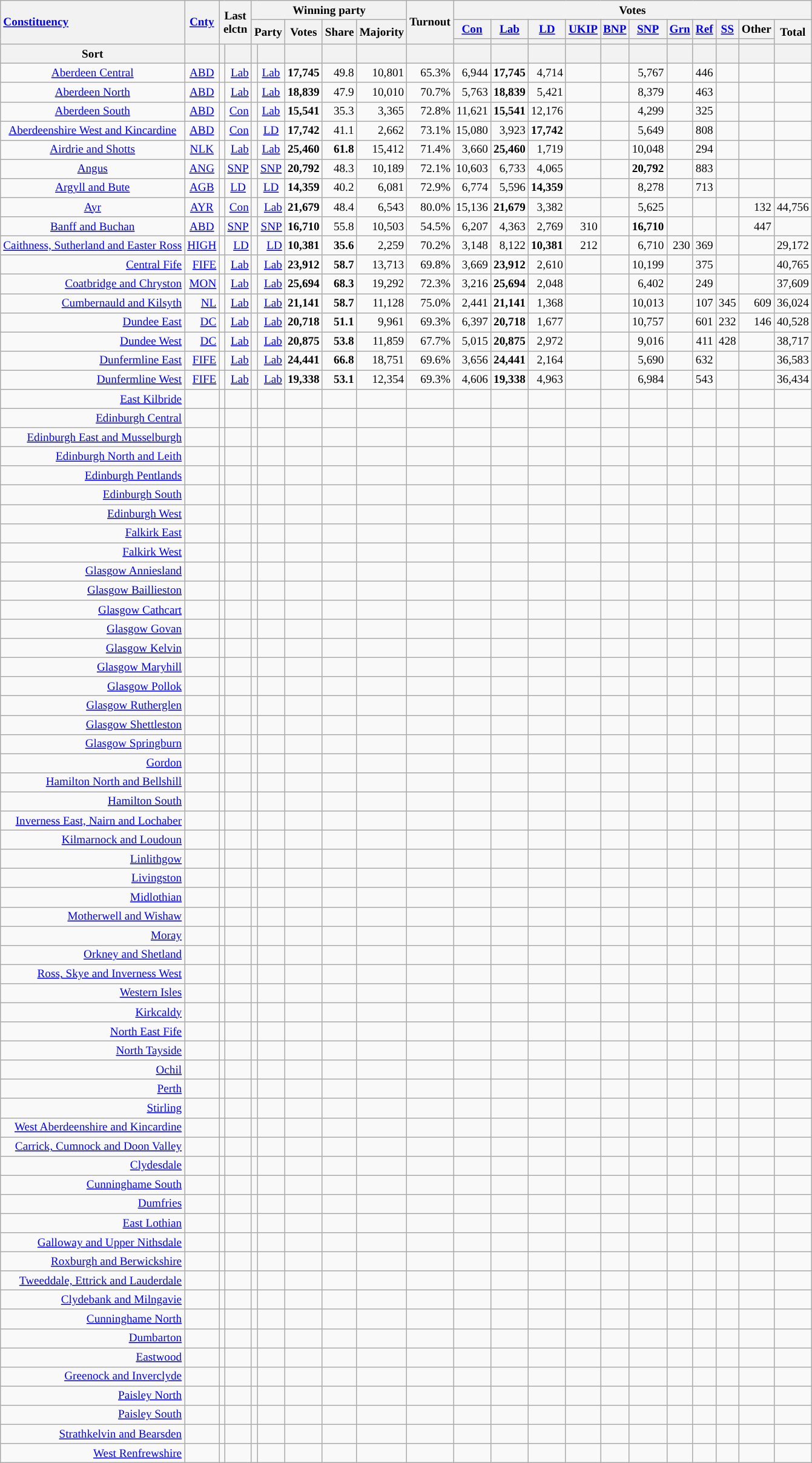<table class="wikitable sortable" style="text-align:right; font-size:80%">
<tr>
<th rowspan="3" scope="col" style="text-align:left;"><a href='#'>Constituency</a></th>
<th rowspan="3" scope="col"><a href='#'>Cnty</a></th>
<th colspan="2" rowspan="3" scope="col">Last<br>elctn</th>
<th colspan="5" scope="col">Winning party</th>
<th rowspan="3" scope="col">Turnout</th>
<th colspan="11" scope="col">Votes</th>
</tr>
<tr>
<th colspan="2" rowspan="2" scope="col">Party</th>
<th rowspan="2" scope="col">Votes</th>
<th rowspan="2" scope="col">Share</th>
<th rowspan="2" scope="col">Majority</th>
<th scope="col"><a href='#'>Con</a></th>
<th scope="col"><a href='#'>Lab</a></th>
<th scope="col"><a href='#'>LD</a></th>
<th scope="col"><a href='#'>UKIP</a></th>
<th scope="col"><a href='#'>BNP</a></th>
<th scope="col"><a href='#'>SNP</a></th>
<th scope="col"><a href='#'>Grn</a></th>
<th scope="col"><a href='#'>Ref</a></th>
<th><a href='#'>SS</a></th>
<th scope="col">Other</th>
<th rowspan="2" scope="col">Total</th>
</tr>
<tr>
<th scope="col" style="background:"></th>
<th scope="col" style="background:"></th>
<th scope="col" style="background:"></th>
<th scope="col" style="background:"></th>
<th scope="col" style="background:"></th>
<th scope="col" style="background:"></th>
<th scope="col" style="background:"></th>
<th></th>
<th></th>
<th></th>
</tr>
<tr>
<th>Sort</th>
<th></th>
<th class="unsortable" scope="col"></th>
<th></th>
<th class="unsortable" scope="col"></th>
<th></th>
<th></th>
<th></th>
<th></th>
<th></th>
<th></th>
<th></th>
<th></th>
<th></th>
<th></th>
<th></th>
<th></th>
<th></th>
<th></th>
<th></th>
<th></th>
</tr>
<tr>
<td style="text-align:center;"><a href='#'>Aberdeen Central</a></td>
<td style="text-align:center;"><a href='#'>ABD</a></td>
<td style="background:"></td>
<td><a href='#'>Lab</a></td>
<td style="background:"></td>
<td style="text-align:center;"><a href='#'>Lab</a></td>
<td><strong>17,745</strong></td>
<td>49.8</td>
<td>10,801</td>
<td>65.3%</td>
<td>6,944</td>
<td><strong>17,745</strong></td>
<td>4,714</td>
<td></td>
<td></td>
<td>5,767</td>
<td></td>
<td>446</td>
<td></td>
<td></td>
<td></td>
</tr>
<tr>
<td style="text-align:center;"><a href='#'>Aberdeen North</a></td>
<td style="text-align:center;"><a href='#'>ABD</a></td>
<td style="background:"></td>
<td><a href='#'>Lab</a></td>
<td style="background:"></td>
<td style="text-align:center;"><a href='#'>Lab</a></td>
<td><strong>18,839</strong></td>
<td>47.9</td>
<td>10,010</td>
<td>70.7%</td>
<td>5,763</td>
<td><strong>18,839</strong></td>
<td>5,421</td>
<td></td>
<td></td>
<td>8,379</td>
<td></td>
<td>463</td>
<td></td>
<td></td>
<td></td>
</tr>
<tr>
<td style="text-align:center;"><a href='#'>Aberdeen South</a></td>
<td style="text-align:center;"><a href='#'>ABD</a></td>
<td style="background:"></td>
<td><a href='#'>Con</a></td>
<td style="background:"></td>
<td style="text-align:center;"><a href='#'>Lab</a></td>
<td><strong>15,541</strong></td>
<td>35.3</td>
<td>3,365</td>
<td>72.8%</td>
<td>11,621</td>
<td><strong>15,541</strong></td>
<td>12,176</td>
<td></td>
<td></td>
<td>4,299</td>
<td></td>
<td>325</td>
<td></td>
<td></td>
<td></td>
</tr>
<tr>
<td style="text-align:center;"><a href='#'>Aberdeenshire West and Kincardine</a></td>
<td style="text-align:center;"><a href='#'>ABD</a></td>
<td style="background:"></td>
<td><a href='#'>Con</a></td>
<td style="background:"></td>
<td style="text-align:center;"><a href='#'>LD</a></td>
<td><strong>17,742</strong></td>
<td>41.1</td>
<td>2,662</td>
<td>73.1%</td>
<td>15,080</td>
<td>3,923</td>
<td><strong>17,742</strong></td>
<td></td>
<td></td>
<td>5,649</td>
<td></td>
<td>808</td>
<td></td>
<td></td>
<td></td>
</tr>
<tr>
<td style="text-align:center;"><a href='#'>Airdrie and Shotts</a></td>
<td style="text-align:center;"><a href='#'>NLK</a></td>
<td style="background:"></td>
<td><a href='#'>Lab</a></td>
<td style="background:"></td>
<td style="text-align:center;"><a href='#'>Lab</a></td>
<td><strong>25,460</strong></td>
<td><strong>61.8</strong></td>
<td>15,412</td>
<td>71.4%</td>
<td>3,660</td>
<td><strong>25,460</strong></td>
<td>1,719</td>
<td></td>
<td></td>
<td>10,048</td>
<td></td>
<td>294</td>
<td></td>
<td></td>
<td></td>
</tr>
<tr>
<td style="text-align:center;"><a href='#'>Angus</a></td>
<td style="text-align:center;"><a href='#'>ANG</a></td>
<td style="background:"></td>
<td style="text-align:center;"><a href='#'>SNP</a></td>
<td style="background:"></td>
<td style="text-align:center;"><a href='#'>SNP</a></td>
<td><strong>20,792</strong></td>
<td>48.3</td>
<td>10,189</td>
<td>72.1%</td>
<td>10,603</td>
<td>6,733</td>
<td>4,065</td>
<td></td>
<td></td>
<td><strong>20,792</strong></td>
<td></td>
<td>883</td>
<td></td>
<td></td>
<td></td>
</tr>
<tr>
<td style="text-align:center;"><a href='#'>Argyll and Bute</a></td>
<td style="text-align:center;"><a href='#'>AGB</a></td>
<td style="background:"></td>
<td style="text-align:center;"><a href='#'>LD</a></td>
<td style="background:"></td>
<td style="text-align:center;"><a href='#'>LD</a></td>
<td><strong>14,359</strong></td>
<td>40.2</td>
<td>6,081</td>
<td>72.9%</td>
<td>6,774</td>
<td>5,596</td>
<td><strong>14,359</strong></td>
<td></td>
<td></td>
<td>8,278</td>
<td></td>
<td>713</td>
<td></td>
<td></td>
<td></td>
</tr>
<tr>
<td style="text-align:center;"><a href='#'>Ayr</a></td>
<td style="text-align:center;"><a href='#'>AYR</a></td>
<td style="background:"></td>
<td><a href='#'>Con</a></td>
<td style="background:"></td>
<td><a href='#'>Lab</a></td>
<td><strong>21,679</strong></td>
<td>48.4</td>
<td>6,543</td>
<td>80.0%</td>
<td>15,136</td>
<td><strong>21,679</strong></td>
<td>3,382</td>
<td></td>
<td></td>
<td>5,625</td>
<td></td>
<td></td>
<td></td>
<td>132</td>
<td>44,756</td>
</tr>
<tr>
<td style="text-align:center;"><a href='#'>Banff and Buchan</a></td>
<td style="text-align:center;"><a href='#'>ABD</a></td>
<td style="background:"></td>
<td><a href='#'>SNP</a></td>
<td style="background:"></td>
<td><a href='#'>SNP</a></td>
<td><strong>16,710</strong></td>
<td>55.8</td>
<td>10,503</td>
<td>54.5%</td>
<td>6,207</td>
<td>4,363</td>
<td>2,769</td>
<td>310</td>
<td></td>
<td><strong>16,710</strong></td>
<td></td>
<td></td>
<td></td>
<td>447</td>
<td></td>
</tr>
<tr>
<td><a href='#'>Caithness, Sutherland and Easter Ross</a></td>
<td><a href='#'>HIGH</a></td>
<td style="background:"></td>
<td><a href='#'>LD</a></td>
<td style="background:"></td>
<td><a href='#'>LD</a></td>
<td><strong>10,381</strong></td>
<td><strong>35.6</strong></td>
<td>2,259</td>
<td>70.2%</td>
<td>3,148</td>
<td>8,122</td>
<td><strong>10,381</strong></td>
<td>212</td>
<td></td>
<td>6,710</td>
<td>230</td>
<td>369</td>
<td></td>
<td></td>
<td>29,172</td>
</tr>
<tr>
<td><a href='#'>Central Fife</a></td>
<td><a href='#'>FIFE</a></td>
<td style="background:"></td>
<td><a href='#'>Lab</a></td>
<td style="background:"></td>
<td><a href='#'>Lab</a></td>
<td><strong>23,912</strong></td>
<td><strong>58.7</strong></td>
<td>13,713</td>
<td>69.8%</td>
<td>3,669</td>
<td><strong>23,912</strong></td>
<td>2,610</td>
<td></td>
<td></td>
<td>10,199</td>
<td></td>
<td>375</td>
<td></td>
<td></td>
<td>40,765</td>
</tr>
<tr>
<td><a href='#'>Coatbridge and Chryston</a></td>
<td><a href='#'>MON</a></td>
<td style="background:"></td>
<td><a href='#'>Lab</a></td>
<td style="background:"></td>
<td><a href='#'>Lab</a></td>
<td><strong>25,694</strong></td>
<td><strong>68.3</strong></td>
<td>19,292</td>
<td>72.3%</td>
<td>3,216</td>
<td><strong>25,694</strong></td>
<td>2,048</td>
<td></td>
<td></td>
<td>6,402</td>
<td></td>
<td>249</td>
<td></td>
<td></td>
<td>37,609</td>
</tr>
<tr>
<td><a href='#'>Cumbernauld and Kilsyth</a></td>
<td><a href='#'>NL</a></td>
<td style="background:"></td>
<td><a href='#'>Lab</a></td>
<td style="background:"></td>
<td><a href='#'>Lab</a></td>
<td><strong>21,141</strong></td>
<td><strong>58.7</strong></td>
<td>11,128</td>
<td>75.0%</td>
<td>2,441</td>
<td><strong>21,141</strong></td>
<td>1,368</td>
<td></td>
<td></td>
<td>10,013</td>
<td></td>
<td>107</td>
<td>345</td>
<td>609</td>
<td>36,024</td>
</tr>
<tr>
<td><a href='#'>Dundee East</a></td>
<td><a href='#'>DC</a></td>
<td style="background:"></td>
<td><a href='#'>Lab</a></td>
<td style="background:"></td>
<td><a href='#'>Lab</a></td>
<td><strong>20,718</strong></td>
<td><strong>51.1</strong></td>
<td>9,961</td>
<td>69.3%</td>
<td>6,397</td>
<td><strong>20,718</strong></td>
<td>1,677</td>
<td></td>
<td></td>
<td>10,757</td>
<td></td>
<td>601</td>
<td>232</td>
<td>146</td>
<td>40,528</td>
</tr>
<tr>
<td><a href='#'>Dundee West</a></td>
<td><a href='#'>DC</a></td>
<td style="background:"></td>
<td><a href='#'>Lab</a></td>
<td style="background:"></td>
<td><a href='#'>Lab</a></td>
<td><strong>20,875</strong></td>
<td><strong>53.8</strong></td>
<td>11,859</td>
<td>67.7%</td>
<td>5,015</td>
<td><strong>20,875</strong></td>
<td>2,972</td>
<td></td>
<td></td>
<td>9,016</td>
<td></td>
<td>411</td>
<td>428</td>
<td></td>
<td>38,717</td>
</tr>
<tr>
<td><a href='#'>Dunfermline East</a></td>
<td><a href='#'>FIFE</a></td>
<td style="background:"></td>
<td><a href='#'>Lab</a></td>
<td style="background:"></td>
<td><a href='#'>Lab</a></td>
<td><strong>24,441</strong></td>
<td><strong>66.8</strong></td>
<td>18,751</td>
<td>69.6%</td>
<td>3,656</td>
<td><strong>24,441</strong></td>
<td>2,164</td>
<td></td>
<td></td>
<td>5,690</td>
<td></td>
<td>632</td>
<td></td>
<td></td>
<td>36,583</td>
</tr>
<tr>
<td><a href='#'>Dunfermline West</a></td>
<td><a href='#'>FIFE</a></td>
<td style="background:"></td>
<td><a href='#'>Lab</a></td>
<td style="background:"></td>
<td><a href='#'>Lab</a></td>
<td><strong>19,338</strong></td>
<td><strong>53.1</strong></td>
<td>12,354</td>
<td>69.3%</td>
<td>4,606</td>
<td><strong>19,338</strong></td>
<td>4,963</td>
<td></td>
<td></td>
<td>6,984</td>
<td></td>
<td>543</td>
<td></td>
<td></td>
<td>36,434</td>
</tr>
<tr>
<td><a href='#'>East Kilbride</a></td>
<td></td>
<td></td>
<td></td>
<td></td>
<td></td>
<td></td>
<td></td>
<td></td>
<td></td>
<td></td>
<td></td>
<td></td>
<td></td>
<td></td>
<td></td>
<td></td>
<td></td>
<td></td>
<td></td>
<td></td>
</tr>
<tr>
<td><a href='#'>Edinburgh Central</a></td>
<td></td>
<td></td>
<td></td>
<td></td>
<td></td>
<td></td>
<td></td>
<td></td>
<td></td>
<td></td>
<td></td>
<td></td>
<td></td>
<td></td>
<td></td>
<td></td>
<td></td>
<td></td>
<td></td>
<td></td>
</tr>
<tr>
<td><a href='#'>Edinburgh East and Musselburgh</a></td>
<td></td>
<td></td>
<td></td>
<td></td>
<td></td>
<td></td>
<td></td>
<td></td>
<td></td>
<td></td>
<td></td>
<td></td>
<td></td>
<td></td>
<td></td>
<td></td>
<td></td>
<td></td>
<td></td>
<td></td>
</tr>
<tr>
<td><a href='#'>Edinburgh North and Leith</a></td>
<td></td>
<td></td>
<td></td>
<td></td>
<td></td>
<td></td>
<td></td>
<td></td>
<td></td>
<td></td>
<td></td>
<td></td>
<td></td>
<td></td>
<td></td>
<td></td>
<td></td>
<td></td>
<td></td>
<td></td>
</tr>
<tr>
<td><a href='#'>Edinburgh Pentlands</a></td>
<td></td>
<td></td>
<td></td>
<td></td>
<td></td>
<td></td>
<td></td>
<td></td>
<td></td>
<td></td>
<td></td>
<td></td>
<td></td>
<td></td>
<td></td>
<td></td>
<td></td>
<td></td>
<td></td>
<td></td>
</tr>
<tr>
<td><a href='#'>Edinburgh South</a></td>
<td></td>
<td></td>
<td></td>
<td></td>
<td></td>
<td></td>
<td></td>
<td></td>
<td></td>
<td></td>
<td></td>
<td></td>
<td></td>
<td></td>
<td></td>
<td></td>
<td></td>
<td></td>
<td></td>
<td></td>
</tr>
<tr>
<td><a href='#'>Edinburgh West</a></td>
<td></td>
<td></td>
<td></td>
<td></td>
<td></td>
<td></td>
<td></td>
<td></td>
<td></td>
<td></td>
<td></td>
<td></td>
<td></td>
<td></td>
<td></td>
<td></td>
<td></td>
<td></td>
<td></td>
<td></td>
</tr>
<tr>
<td><a href='#'>Falkirk East</a></td>
<td></td>
<td></td>
<td></td>
<td></td>
<td></td>
<td></td>
<td></td>
<td></td>
<td></td>
<td></td>
<td></td>
<td></td>
<td></td>
<td></td>
<td></td>
<td></td>
<td></td>
<td></td>
<td></td>
<td></td>
</tr>
<tr>
<td><a href='#'>Falkirk West</a></td>
<td></td>
<td></td>
<td></td>
<td></td>
<td></td>
<td></td>
<td></td>
<td></td>
<td></td>
<td></td>
<td></td>
<td></td>
<td></td>
<td></td>
<td></td>
<td></td>
<td></td>
<td></td>
<td></td>
<td></td>
</tr>
<tr>
<td><a href='#'>Glasgow Anniesland</a></td>
<td></td>
<td></td>
<td></td>
<td></td>
<td></td>
<td></td>
<td></td>
<td></td>
<td></td>
<td></td>
<td></td>
<td></td>
<td></td>
<td></td>
<td></td>
<td></td>
<td></td>
<td></td>
<td></td>
<td></td>
</tr>
<tr>
<td><a href='#'>Glasgow Baillieston</a></td>
<td></td>
<td></td>
<td></td>
<td></td>
<td></td>
<td></td>
<td></td>
<td></td>
<td></td>
<td></td>
<td></td>
<td></td>
<td></td>
<td></td>
<td></td>
<td></td>
<td></td>
<td></td>
<td></td>
<td></td>
</tr>
<tr>
<td><a href='#'>Glasgow Cathcart</a></td>
<td></td>
<td></td>
<td></td>
<td></td>
<td></td>
<td></td>
<td></td>
<td></td>
<td></td>
<td></td>
<td></td>
<td></td>
<td></td>
<td></td>
<td></td>
<td></td>
<td></td>
<td></td>
<td></td>
<td></td>
</tr>
<tr>
<td><a href='#'>Glasgow Govan</a></td>
<td></td>
<td></td>
<td></td>
<td></td>
<td></td>
<td></td>
<td></td>
<td></td>
<td></td>
<td></td>
<td></td>
<td></td>
<td></td>
<td></td>
<td></td>
<td></td>
<td></td>
<td></td>
<td></td>
<td></td>
</tr>
<tr>
<td><a href='#'>Glasgow Kelvin</a></td>
<td></td>
<td></td>
<td></td>
<td></td>
<td></td>
<td></td>
<td></td>
<td></td>
<td></td>
<td></td>
<td></td>
<td></td>
<td></td>
<td></td>
<td></td>
<td></td>
<td></td>
<td></td>
<td></td>
<td></td>
</tr>
<tr>
<td><a href='#'>Glasgow Maryhill</a></td>
<td></td>
<td></td>
<td></td>
<td></td>
<td></td>
<td></td>
<td></td>
<td></td>
<td></td>
<td></td>
<td></td>
<td></td>
<td></td>
<td></td>
<td></td>
<td></td>
<td></td>
<td></td>
<td></td>
<td></td>
</tr>
<tr>
<td><a href='#'>Glasgow Pollok</a></td>
<td></td>
<td></td>
<td></td>
<td></td>
<td></td>
<td></td>
<td></td>
<td></td>
<td></td>
<td></td>
<td></td>
<td></td>
<td></td>
<td></td>
<td></td>
<td></td>
<td></td>
<td></td>
<td></td>
<td></td>
</tr>
<tr>
<td><a href='#'>Glasgow Rutherglen</a></td>
<td></td>
<td></td>
<td></td>
<td></td>
<td></td>
<td></td>
<td></td>
<td></td>
<td></td>
<td></td>
<td></td>
<td></td>
<td></td>
<td></td>
<td></td>
<td></td>
<td></td>
<td></td>
<td></td>
<td></td>
</tr>
<tr>
<td><a href='#'>Glasgow Shettleston</a></td>
<td></td>
<td></td>
<td></td>
<td></td>
<td></td>
<td></td>
<td></td>
<td></td>
<td></td>
<td></td>
<td></td>
<td></td>
<td></td>
<td></td>
<td></td>
<td></td>
<td></td>
<td></td>
<td></td>
<td></td>
</tr>
<tr>
<td><a href='#'>Glasgow Springburn</a></td>
<td></td>
<td></td>
<td></td>
<td></td>
<td></td>
<td></td>
<td></td>
<td></td>
<td></td>
<td></td>
<td></td>
<td></td>
<td></td>
<td></td>
<td></td>
<td></td>
<td></td>
<td></td>
<td></td>
<td></td>
</tr>
<tr>
<td><a href='#'>Gordon</a></td>
<td></td>
<td></td>
<td></td>
<td></td>
<td></td>
<td></td>
<td></td>
<td></td>
<td></td>
<td></td>
<td></td>
<td></td>
<td></td>
<td></td>
<td></td>
<td></td>
<td></td>
<td></td>
<td></td>
<td></td>
</tr>
<tr>
<td><a href='#'>Hamilton North and Bellshill</a></td>
<td></td>
<td></td>
<td></td>
<td></td>
<td></td>
<td></td>
<td></td>
<td></td>
<td></td>
<td></td>
<td></td>
<td></td>
<td></td>
<td></td>
<td></td>
<td></td>
<td></td>
<td></td>
<td></td>
<td></td>
</tr>
<tr>
<td><a href='#'>Hamilton South</a></td>
<td></td>
<td></td>
<td></td>
<td></td>
<td></td>
<td></td>
<td></td>
<td></td>
<td></td>
<td></td>
<td></td>
<td></td>
<td></td>
<td></td>
<td></td>
<td></td>
<td></td>
<td></td>
<td></td>
<td></td>
</tr>
<tr>
<td><a href='#'>Inverness East, Nairn and Lochaber</a></td>
<td></td>
<td></td>
<td></td>
<td></td>
<td></td>
<td></td>
<td></td>
<td></td>
<td></td>
<td></td>
<td></td>
<td></td>
<td></td>
<td></td>
<td></td>
<td></td>
<td></td>
<td></td>
<td></td>
<td></td>
</tr>
<tr>
<td><a href='#'>Kilmarnock and Loudoun</a></td>
<td></td>
<td></td>
<td></td>
<td></td>
<td></td>
<td></td>
<td></td>
<td></td>
<td></td>
<td></td>
<td></td>
<td></td>
<td></td>
<td></td>
<td></td>
<td></td>
<td></td>
<td></td>
<td></td>
<td></td>
</tr>
<tr>
<td><a href='#'>Linlithgow</a></td>
<td></td>
<td></td>
<td></td>
<td></td>
<td></td>
<td></td>
<td></td>
<td></td>
<td></td>
<td></td>
<td></td>
<td></td>
<td></td>
<td></td>
<td></td>
<td></td>
<td></td>
<td></td>
<td></td>
<td></td>
</tr>
<tr>
<td><a href='#'>Livingston</a></td>
<td></td>
<td></td>
<td></td>
<td></td>
<td></td>
<td></td>
<td></td>
<td></td>
<td></td>
<td></td>
<td></td>
<td></td>
<td></td>
<td></td>
<td></td>
<td></td>
<td></td>
<td></td>
<td></td>
<td></td>
</tr>
<tr>
<td><a href='#'>Midlothian</a></td>
<td></td>
<td></td>
<td></td>
<td></td>
<td></td>
<td></td>
<td></td>
<td></td>
<td></td>
<td></td>
<td></td>
<td></td>
<td></td>
<td></td>
<td></td>
<td></td>
<td></td>
<td></td>
<td></td>
<td></td>
</tr>
<tr>
<td><a href='#'>Motherwell and Wishaw</a></td>
<td></td>
<td></td>
<td></td>
<td></td>
<td></td>
<td></td>
<td></td>
<td></td>
<td></td>
<td></td>
<td></td>
<td></td>
<td></td>
<td></td>
<td></td>
<td></td>
<td></td>
<td></td>
<td></td>
<td></td>
</tr>
<tr>
<td><a href='#'>Moray</a></td>
<td></td>
<td></td>
<td></td>
<td></td>
<td></td>
<td></td>
<td></td>
<td></td>
<td></td>
<td></td>
<td></td>
<td></td>
<td></td>
<td></td>
<td></td>
<td></td>
<td></td>
<td></td>
<td></td>
<td></td>
</tr>
<tr>
<td><a href='#'>Orkney and Shetland</a></td>
<td></td>
<td></td>
<td></td>
<td></td>
<td></td>
<td></td>
<td></td>
<td></td>
<td></td>
<td></td>
<td></td>
<td></td>
<td></td>
<td></td>
<td></td>
<td></td>
<td></td>
<td></td>
<td></td>
<td></td>
</tr>
<tr>
<td><a href='#'>Ross, Skye and Inverness West</a></td>
<td></td>
<td></td>
<td></td>
<td></td>
<td></td>
<td></td>
<td></td>
<td></td>
<td></td>
<td></td>
<td></td>
<td></td>
<td></td>
<td></td>
<td></td>
<td></td>
<td></td>
<td></td>
<td></td>
<td></td>
</tr>
<tr>
<td><a href='#'>Western Isles</a></td>
<td></td>
<td></td>
<td></td>
<td></td>
<td></td>
<td></td>
<td></td>
<td></td>
<td></td>
<td></td>
<td></td>
<td></td>
<td></td>
<td></td>
<td></td>
<td></td>
<td></td>
<td></td>
<td></td>
<td></td>
</tr>
<tr>
<td><a href='#'>Kirkcaldy</a></td>
<td></td>
<td></td>
<td></td>
<td></td>
<td></td>
<td></td>
<td></td>
<td></td>
<td></td>
<td></td>
<td></td>
<td></td>
<td></td>
<td></td>
<td></td>
<td></td>
<td></td>
<td></td>
<td></td>
<td></td>
</tr>
<tr>
<td><a href='#'>North East Fife</a></td>
<td></td>
<td></td>
<td></td>
<td></td>
<td></td>
<td></td>
<td></td>
<td></td>
<td></td>
<td></td>
<td></td>
<td></td>
<td></td>
<td></td>
<td></td>
<td></td>
<td></td>
<td></td>
<td></td>
<td></td>
</tr>
<tr>
<td><a href='#'>North Tayside</a></td>
<td></td>
<td></td>
<td></td>
<td></td>
<td></td>
<td></td>
<td></td>
<td></td>
<td></td>
<td></td>
<td></td>
<td></td>
<td></td>
<td></td>
<td></td>
<td></td>
<td></td>
<td></td>
<td></td>
<td></td>
</tr>
<tr>
<td><a href='#'>Ochil</a></td>
<td></td>
<td></td>
<td></td>
<td></td>
<td></td>
<td></td>
<td></td>
<td></td>
<td></td>
<td></td>
<td></td>
<td></td>
<td></td>
<td></td>
<td></td>
<td></td>
<td></td>
<td></td>
<td></td>
<td></td>
</tr>
<tr>
<td><a href='#'>Perth</a></td>
<td></td>
<td></td>
<td></td>
<td></td>
<td></td>
<td></td>
<td></td>
<td></td>
<td></td>
<td></td>
<td></td>
<td></td>
<td></td>
<td></td>
<td></td>
<td></td>
<td></td>
<td></td>
<td></td>
<td></td>
</tr>
<tr>
<td><a href='#'>Stirling</a></td>
<td></td>
<td></td>
<td></td>
<td></td>
<td></td>
<td></td>
<td></td>
<td></td>
<td></td>
<td></td>
<td></td>
<td></td>
<td></td>
<td></td>
<td></td>
<td></td>
<td></td>
<td></td>
<td></td>
<td></td>
</tr>
<tr>
<td><a href='#'>West Aberdeenshire and Kincardine</a></td>
<td></td>
<td></td>
<td></td>
<td></td>
<td></td>
<td></td>
<td></td>
<td></td>
<td></td>
<td></td>
<td></td>
<td></td>
<td></td>
<td></td>
<td></td>
<td></td>
<td></td>
<td></td>
<td></td>
<td></td>
</tr>
<tr>
<td><a href='#'>Carrick, Cumnock and Doon Valley</a></td>
<td></td>
<td></td>
<td></td>
<td></td>
<td></td>
<td></td>
<td></td>
<td></td>
<td></td>
<td></td>
<td></td>
<td></td>
<td></td>
<td></td>
<td></td>
<td></td>
<td></td>
<td></td>
<td></td>
<td></td>
</tr>
<tr>
<td><a href='#'>Clydesdale</a></td>
<td></td>
<td></td>
<td></td>
<td></td>
<td></td>
<td></td>
<td></td>
<td></td>
<td></td>
<td></td>
<td></td>
<td></td>
<td></td>
<td></td>
<td></td>
<td></td>
<td></td>
<td></td>
<td></td>
<td></td>
</tr>
<tr>
<td><a href='#'>Cunninghame South</a></td>
<td></td>
<td></td>
<td></td>
<td></td>
<td></td>
<td></td>
<td></td>
<td></td>
<td></td>
<td></td>
<td></td>
<td></td>
<td></td>
<td></td>
<td></td>
<td></td>
<td></td>
<td></td>
<td></td>
<td></td>
</tr>
<tr>
<td><a href='#'>Dumfries</a></td>
<td></td>
<td></td>
<td></td>
<td></td>
<td></td>
<td></td>
<td></td>
<td></td>
<td></td>
<td></td>
<td></td>
<td></td>
<td></td>
<td></td>
<td></td>
<td></td>
<td></td>
<td></td>
<td></td>
<td></td>
</tr>
<tr>
<td><a href='#'>East Lothian</a></td>
<td></td>
<td></td>
<td></td>
<td></td>
<td></td>
<td></td>
<td></td>
<td></td>
<td></td>
<td></td>
<td></td>
<td></td>
<td></td>
<td></td>
<td></td>
<td></td>
<td></td>
<td></td>
<td></td>
<td></td>
</tr>
<tr>
<td><a href='#'>Galloway and Upper Nithsdale</a></td>
<td></td>
<td></td>
<td></td>
<td></td>
<td></td>
<td></td>
<td></td>
<td></td>
<td></td>
<td></td>
<td></td>
<td></td>
<td></td>
<td></td>
<td></td>
<td></td>
<td></td>
<td></td>
<td></td>
<td></td>
</tr>
<tr>
<td><a href='#'>Roxburgh and Berwickshire</a></td>
<td></td>
<td></td>
<td></td>
<td></td>
<td></td>
<td></td>
<td></td>
<td></td>
<td></td>
<td></td>
<td></td>
<td></td>
<td></td>
<td></td>
<td></td>
<td></td>
<td></td>
<td></td>
<td></td>
<td></td>
</tr>
<tr>
<td><a href='#'>Tweeddale, Ettrick and Lauderdale</a></td>
<td></td>
<td></td>
<td></td>
<td></td>
<td></td>
<td></td>
<td></td>
<td></td>
<td></td>
<td></td>
<td></td>
<td></td>
<td></td>
<td></td>
<td></td>
<td></td>
<td></td>
<td></td>
<td></td>
<td></td>
</tr>
<tr>
<td><a href='#'>Clydebank and Milngavie</a></td>
<td></td>
<td></td>
<td></td>
<td></td>
<td></td>
<td></td>
<td></td>
<td></td>
<td></td>
<td></td>
<td></td>
<td></td>
<td></td>
<td></td>
<td></td>
<td></td>
<td></td>
<td></td>
<td></td>
<td></td>
</tr>
<tr>
<td><a href='#'>Cunninghame North</a></td>
<td></td>
<td></td>
<td></td>
<td></td>
<td></td>
<td></td>
<td></td>
<td></td>
<td></td>
<td></td>
<td></td>
<td></td>
<td></td>
<td></td>
<td></td>
<td></td>
<td></td>
<td></td>
<td></td>
<td></td>
</tr>
<tr>
<td><a href='#'>Dumbarton</a></td>
<td></td>
<td></td>
<td></td>
<td></td>
<td></td>
<td></td>
<td></td>
<td></td>
<td></td>
<td></td>
<td></td>
<td></td>
<td></td>
<td></td>
<td></td>
<td></td>
<td></td>
<td></td>
<td></td>
<td></td>
</tr>
<tr>
<td><a href='#'>Eastwood</a></td>
<td></td>
<td></td>
<td></td>
<td></td>
<td></td>
<td></td>
<td></td>
<td></td>
<td></td>
<td></td>
<td></td>
<td></td>
<td></td>
<td></td>
<td></td>
<td></td>
<td></td>
<td></td>
<td></td>
<td></td>
</tr>
<tr>
<td><a href='#'>Greenock and Inverclyde</a></td>
<td></td>
<td></td>
<td></td>
<td></td>
<td></td>
<td></td>
<td></td>
<td></td>
<td></td>
<td></td>
<td></td>
<td></td>
<td></td>
<td></td>
<td></td>
<td></td>
<td></td>
<td></td>
<td></td>
<td></td>
</tr>
<tr>
<td><a href='#'>Paisley North</a></td>
<td></td>
<td></td>
<td></td>
<td></td>
<td></td>
<td></td>
<td></td>
<td></td>
<td></td>
<td></td>
<td></td>
<td></td>
<td></td>
<td></td>
<td></td>
<td></td>
<td></td>
<td></td>
<td></td>
<td></td>
</tr>
<tr>
<td><a href='#'>Paisley South</a></td>
<td></td>
<td></td>
<td></td>
<td></td>
<td></td>
<td></td>
<td></td>
<td></td>
<td></td>
<td></td>
<td></td>
<td></td>
<td></td>
<td></td>
<td></td>
<td></td>
<td></td>
<td></td>
<td></td>
<td></td>
</tr>
<tr>
<td><a href='#'>Strathkelvin and Bearsden</a></td>
<td></td>
<td></td>
<td></td>
<td></td>
<td></td>
<td></td>
<td></td>
<td></td>
<td></td>
<td></td>
<td></td>
<td></td>
<td></td>
<td></td>
<td></td>
<td></td>
<td></td>
<td></td>
<td></td>
<td></td>
</tr>
<tr>
<td><a href='#'>West Renfrewshire</a></td>
<td></td>
<td></td>
<td></td>
<td></td>
<td></td>
<td></td>
<td></td>
<td></td>
<td></td>
<td></td>
<td></td>
<td></td>
<td></td>
<td></td>
<td></td>
<td></td>
<td></td>
<td></td>
<td></td>
<td></td>
</tr>
</table>
